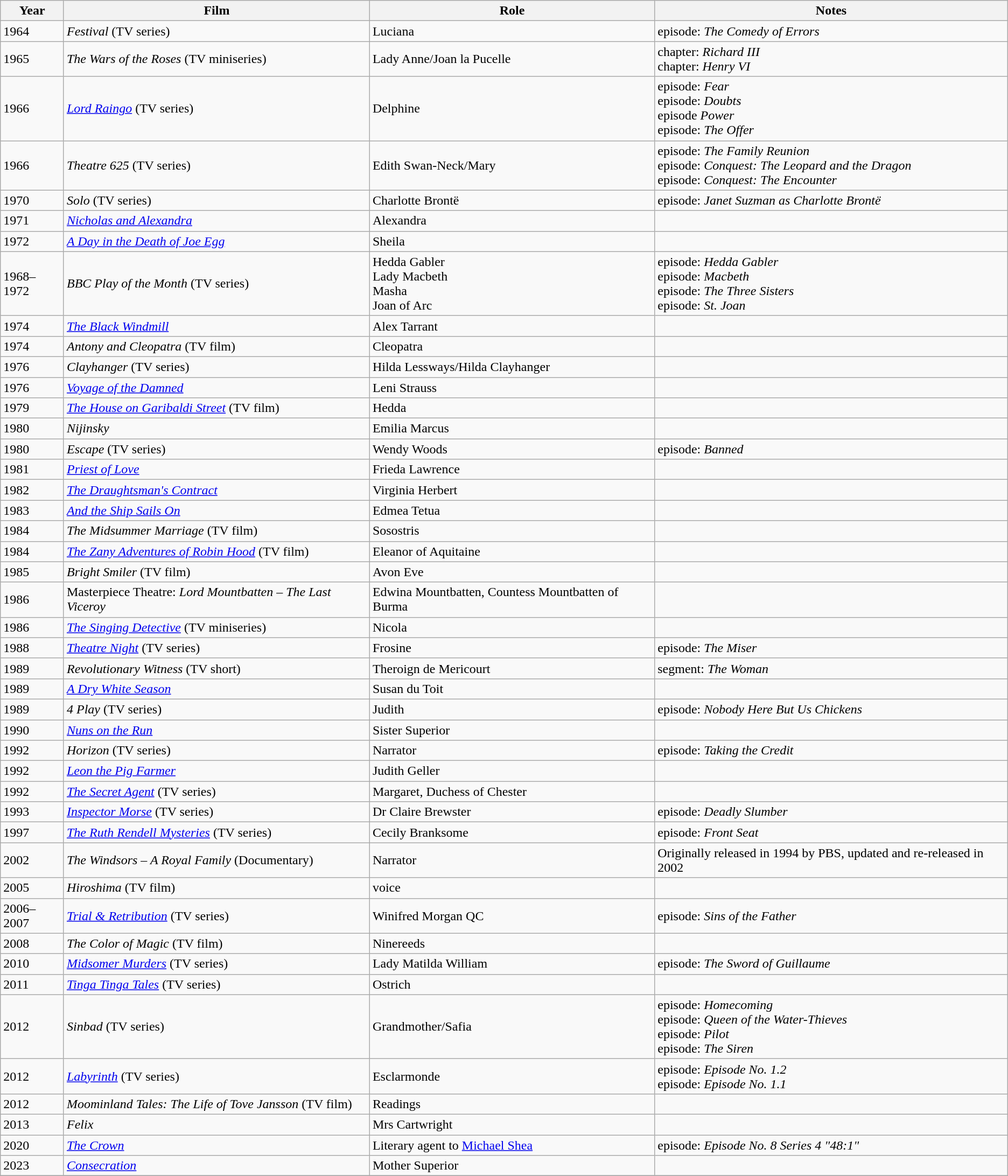<table class="wikitable">
<tr>
<th>Year</th>
<th>Film</th>
<th>Role</th>
<th>Notes</th>
</tr>
<tr>
<td>1964</td>
<td><em>Festival</em> (TV series)</td>
<td>Luciana</td>
<td>episode: <em>The Comedy of Errors</em></td>
</tr>
<tr>
<td>1965</td>
<td><em>The Wars of the Roses</em> (TV miniseries)</td>
<td>Lady Anne/Joan la Pucelle</td>
<td>chapter: <em>Richard III</em><br>chapter: <em>Henry VI</em></td>
</tr>
<tr>
<td>1966</td>
<td><em><a href='#'>Lord Raingo</a></em> (TV series)</td>
<td>Delphine</td>
<td>episode: <em>Fear</em><br>episode: <em>Doubts</em><br>episode <em>Power</em><br>episode: <em>The Offer</em></td>
</tr>
<tr>
<td>1966</td>
<td><em>Theatre 625</em> (TV series)</td>
<td>Edith Swan-Neck/Mary</td>
<td>episode: <em>The Family Reunion</em><br>episode: <em>Conquest: The Leopard and the Dragon</em><br>episode: <em>Conquest: The Encounter</em></td>
</tr>
<tr>
<td>1970</td>
<td><em>Solo</em> (TV series)</td>
<td>Charlotte Brontë</td>
<td>episode: <em>Janet Suzman as Charlotte Brontë</em></td>
</tr>
<tr>
<td>1971</td>
<td><em><a href='#'>Nicholas and Alexandra</a></em></td>
<td>Alexandra</td>
<td></td>
</tr>
<tr>
<td>1972</td>
<td><em><a href='#'>A Day in the Death of Joe Egg</a></em></td>
<td>Sheila</td>
<td></td>
</tr>
<tr>
<td>1968–1972</td>
<td><em>BBC Play of the Month</em> (TV series)</td>
<td>Hedda Gabler<br>Lady Macbeth<br>Masha<br>Joan of Arc</td>
<td>episode: <em>Hedda Gabler</em><br>episode: <em>Macbeth</em><br>episode: <em>The Three Sisters</em><br>episode: <em>St. Joan</em></td>
</tr>
<tr>
<td>1974</td>
<td><em><a href='#'>The Black Windmill</a></em></td>
<td>Alex Tarrant</td>
<td></td>
</tr>
<tr>
<td>1974</td>
<td><em>Antony and Cleopatra</em> (TV film)</td>
<td>Cleopatra</td>
<td></td>
</tr>
<tr>
<td>1976</td>
<td><em>Clayhanger</em> (TV series)</td>
<td>Hilda Lessways/Hilda Clayhanger</td>
<td></td>
</tr>
<tr>
<td>1976</td>
<td><em><a href='#'>Voyage of the Damned</a></em></td>
<td>Leni Strauss</td>
<td></td>
</tr>
<tr>
<td>1979</td>
<td><em><a href='#'>The House on Garibaldi Street</a></em> (TV film)</td>
<td>Hedda</td>
<td></td>
</tr>
<tr>
<td>1980</td>
<td><em>Nijinsky</em></td>
<td>Emilia Marcus</td>
<td></td>
</tr>
<tr>
<td>1980</td>
<td><em>Escape</em> (TV series)</td>
<td>Wendy Woods</td>
<td>episode: <em>Banned</em></td>
</tr>
<tr>
<td>1981</td>
<td><em><a href='#'>Priest of Love</a></em></td>
<td>Frieda Lawrence</td>
<td></td>
</tr>
<tr>
<td>1982</td>
<td><em><a href='#'>The Draughtsman's Contract</a></em></td>
<td>Virginia Herbert</td>
<td></td>
</tr>
<tr>
<td>1983</td>
<td><em><a href='#'>And the Ship Sails On</a></em></td>
<td>Edmea Tetua</td>
<td></td>
</tr>
<tr>
<td>1984</td>
<td><em>The Midsummer Marriage</em> (TV film)</td>
<td>Sosostris</td>
<td></td>
</tr>
<tr>
<td>1984</td>
<td><em><a href='#'>The Zany Adventures of Robin Hood</a></em> (TV film)</td>
<td>Eleanor of Aquitaine</td>
<td></td>
</tr>
<tr>
<td>1985</td>
<td><em>Bright Smiler</em> (TV film)</td>
<td>Avon Eve</td>
<td></td>
</tr>
<tr>
<td>1986</td>
<td>Masterpiece Theatre: <em>Lord Mountbatten – The Last Viceroy</em></td>
<td>Edwina Mountbatten, Countess Mountbatten of Burma</td>
<td></td>
</tr>
<tr>
<td>1986</td>
<td><em><a href='#'>The Singing Detective</a></em> (TV miniseries)</td>
<td>Nicola</td>
<td></td>
</tr>
<tr>
<td>1988</td>
<td><em><a href='#'>Theatre Night</a></em> (TV series)</td>
<td>Frosine</td>
<td>episode: <em>The Miser</em></td>
</tr>
<tr>
<td>1989</td>
<td><em>Revolutionary Witness</em> (TV short)</td>
<td>Theroign de Mericourt</td>
<td>segment: <em>The Woman</em></td>
</tr>
<tr>
<td>1989</td>
<td><em><a href='#'>A Dry White Season</a></em></td>
<td>Susan du Toit</td>
<td></td>
</tr>
<tr>
<td>1989</td>
<td><em>4 Play</em> (TV series)</td>
<td>Judith</td>
<td>episode: <em>Nobody Here But Us Chickens</em></td>
</tr>
<tr>
<td>1990</td>
<td><em><a href='#'>Nuns on the Run</a></em></td>
<td>Sister Superior</td>
<td></td>
</tr>
<tr>
<td>1992</td>
<td><em>Horizon</em> (TV series)</td>
<td>Narrator</td>
<td>episode: <em>Taking the Credit</em></td>
</tr>
<tr>
<td>1992</td>
<td><em><a href='#'>Leon the Pig Farmer</a></em></td>
<td>Judith Geller</td>
<td></td>
</tr>
<tr>
<td>1992</td>
<td><em><a href='#'>The Secret Agent</a></em> (TV series)</td>
<td>Margaret, Duchess of Chester</td>
<td></td>
</tr>
<tr>
<td>1993</td>
<td><em><a href='#'>Inspector Morse</a></em> (TV series)</td>
<td>Dr Claire Brewster</td>
<td>episode: <em>Deadly Slumber</em></td>
</tr>
<tr>
<td>1997</td>
<td><em><a href='#'>The Ruth Rendell Mysteries</a></em> (TV series)</td>
<td>Cecily Branksome</td>
<td>episode: <em>Front Seat</em></td>
</tr>
<tr>
<td>2002</td>
<td><em>The Windsors – A Royal Family</em> (Documentary)</td>
<td>Narrator</td>
<td>Originally released in 1994 by PBS, updated and re-released in 2002</td>
</tr>
<tr>
<td>2005</td>
<td><em>Hiroshima</em> (TV film)</td>
<td>voice</td>
<td></td>
</tr>
<tr>
<td>2006–2007</td>
<td><em><a href='#'>Trial & Retribution</a></em> (TV series)</td>
<td>Winifred Morgan QC</td>
<td>episode: <em>Sins of the Father</em></td>
</tr>
<tr>
<td>2008</td>
<td><em>The Color of Magic</em> (TV film)</td>
<td>Ninereeds</td>
<td></td>
</tr>
<tr>
<td>2010</td>
<td><em><a href='#'>Midsomer Murders</a></em> (TV series)</td>
<td>Lady Matilda William</td>
<td>episode: <em>The Sword of Guillaume</em></td>
</tr>
<tr>
<td>2011</td>
<td><em><a href='#'>Tinga Tinga Tales</a></em> (TV series)</td>
<td>Ostrich</td>
<td></td>
</tr>
<tr>
<td>2012</td>
<td><em>Sinbad</em> (TV series)</td>
<td>Grandmother/Safia</td>
<td>episode: <em>Homecoming</em><br>episode: <em>Queen of the Water-Thieves</em><br>episode: <em>Pilot</em><br>episode: <em>The Siren</em></td>
</tr>
<tr>
<td>2012</td>
<td><em><a href='#'>Labyrinth</a></em> (TV series)</td>
<td>Esclarmonde</td>
<td>episode: <em>Episode No. 1.2</em><br>episode: <em>Episode No. 1.1</em></td>
</tr>
<tr>
<td>2012</td>
<td><em>Moominland Tales: The Life of Tove Jansson</em> (TV film)</td>
<td>Readings</td>
<td></td>
</tr>
<tr>
<td>2013</td>
<td><em>Felix</em></td>
<td>Mrs Cartwright</td>
<td></td>
</tr>
<tr>
<td>2020</td>
<td><em><a href='#'>The Crown</a></em></td>
<td>Literary agent to <a href='#'>Michael Shea</a></td>
<td>episode: <em>Episode No. 8 Series 4 "48:1"</em></td>
</tr>
<tr>
<td>2023</td>
<td><em><a href='#'>Consecration</a></em></td>
<td>Mother Superior</td>
<td></td>
</tr>
<tr>
</tr>
</table>
